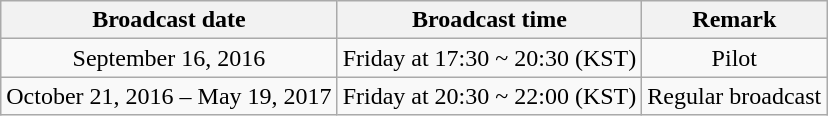<table class="wikitable" style="text-align:center;">
<tr>
<th>Broadcast date</th>
<th>Broadcast time</th>
<th>Remark</th>
</tr>
<tr>
<td>September 16, 2016</td>
<td>Friday at 17:30 ~ 20:30 (KST)</td>
<td>Pilot</td>
</tr>
<tr>
<td>October 21, 2016 – May 19, 2017</td>
<td>Friday at 20:30 ~ 22:00 (KST)</td>
<td>Regular broadcast</td>
</tr>
</table>
